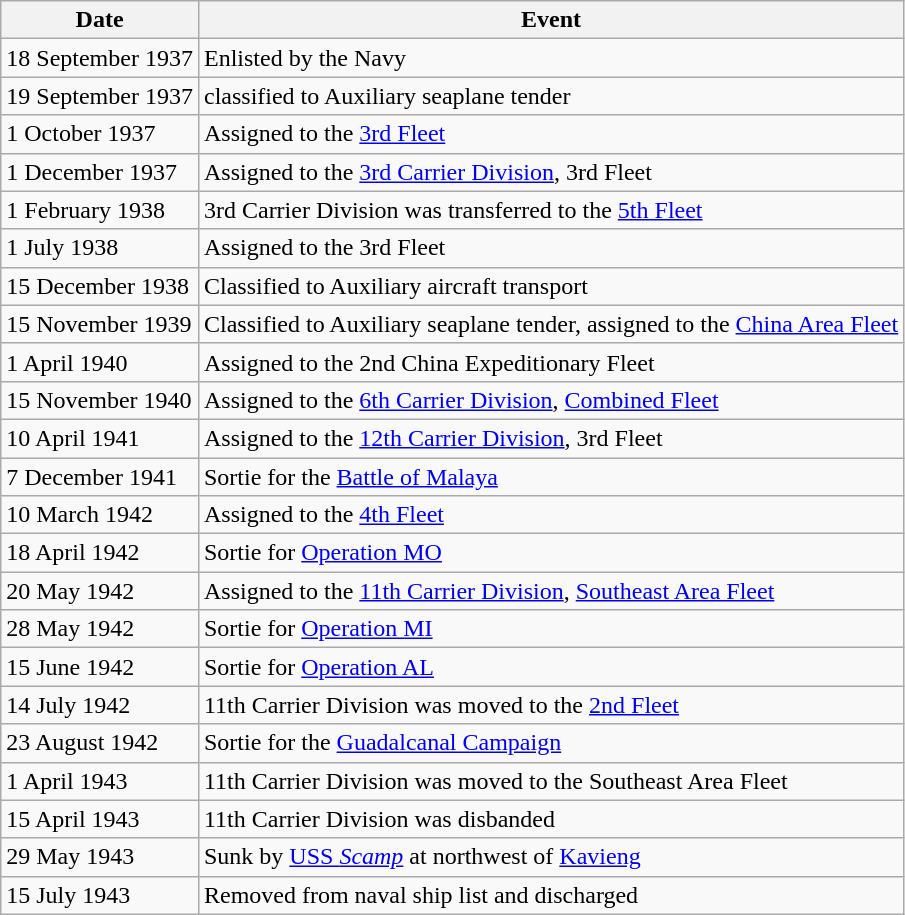<table class="wikitable plainrowheaders">
<tr>
<th scope="col">Date</th>
<th scope="col">Event</th>
</tr>
<tr>
<td>18 September 1937</td>
<td>Enlisted by the Navy</td>
</tr>
<tr>
<td>19 September 1937</td>
<td>classified to Auxiliary seaplane tender</td>
</tr>
<tr>
<td>1 October 1937</td>
<td>Assigned to the <a href='#'>3rd Fleet</a></td>
</tr>
<tr>
<td>1 December 1937</td>
<td>Assigned to the <a href='#'>3rd Carrier Division</a>, 3rd Fleet</td>
</tr>
<tr>
<td>1 February 1938</td>
<td>3rd Carrier Division was transferred to the <a href='#'>5th Fleet</a></td>
</tr>
<tr>
<td>1 July 1938</td>
<td>Assigned to the 3rd Fleet</td>
</tr>
<tr>
<td>15 December 1938</td>
<td>Classified to Auxiliary aircraft transport</td>
</tr>
<tr>
<td>15 November 1939</td>
<td>Classified to Auxiliary seaplane tender, assigned to the <a href='#'>China Area Fleet</a></td>
</tr>
<tr>
<td>1 April 1940</td>
<td>Assigned to the 2nd China Expeditionary Fleet</td>
</tr>
<tr>
<td>15 November 1940</td>
<td>Assigned to the <a href='#'>6th Carrier Division</a>, <a href='#'>Combined Fleet</a></td>
</tr>
<tr>
<td>10 April 1941</td>
<td>Assigned to the <a href='#'>12th Carrier Division</a>, 3rd Fleet</td>
</tr>
<tr>
<td>7 December 1941</td>
<td>Sortie for the <a href='#'>Battle of Malaya</a></td>
</tr>
<tr>
<td>10 March 1942</td>
<td>Assigned to the <a href='#'>4th Fleet</a></td>
</tr>
<tr>
<td>18 April 1942</td>
<td>Sortie for  <a href='#'>Operation MO</a></td>
</tr>
<tr>
<td>20 May 1942</td>
<td>Assigned to the <a href='#'>11th Carrier Division</a>, <a href='#'>Southeast Area Fleet</a></td>
</tr>
<tr>
<td>28 May 1942</td>
<td>Sortie for  <a href='#'>Operation MI</a></td>
</tr>
<tr>
<td>15 June 1942</td>
<td>Sortie for  <a href='#'>Operation AL</a></td>
</tr>
<tr>
<td>14 July 1942</td>
<td>11th Carrier Division was moved to the <a href='#'>2nd Fleet</a></td>
</tr>
<tr>
<td>23 August 1942</td>
<td>Sortie for the <a href='#'>Guadalcanal Campaign</a></td>
</tr>
<tr>
<td>1 April 1943</td>
<td>11th Carrier Division was moved to the Southeast Area Fleet</td>
</tr>
<tr>
<td>15 April 1943</td>
<td>11th Carrier Division was disbanded</td>
</tr>
<tr>
<td>29 May 1943</td>
<td>Sunk by <a href='#'>USS <em>Scamp</em></a> at northwest of <a href='#'>Kavieng</a> </td>
</tr>
<tr>
<td>15 July 1943</td>
<td>Removed from naval ship list and discharged</td>
</tr>
</table>
